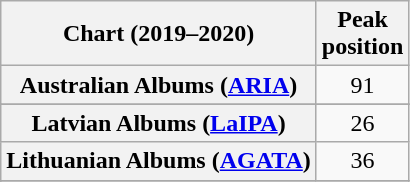<table class="wikitable sortable plainrowheaders" style="text-align:center">
<tr>
<th scope="col">Chart (2019–2020)</th>
<th scope="col">Peak<br>position</th>
</tr>
<tr>
<th scope="row">Australian Albums (<a href='#'>ARIA</a>)</th>
<td>91</td>
</tr>
<tr>
</tr>
<tr>
</tr>
<tr>
</tr>
<tr>
</tr>
<tr>
</tr>
<tr>
</tr>
<tr>
<th scope="row">Latvian Albums (<a href='#'>LaIPA</a>)</th>
<td>26</td>
</tr>
<tr>
<th scope="row">Lithuanian Albums (<a href='#'>AGATA</a>)</th>
<td>36</td>
</tr>
<tr>
</tr>
<tr>
</tr>
<tr>
</tr>
<tr>
</tr>
<tr>
</tr>
</table>
